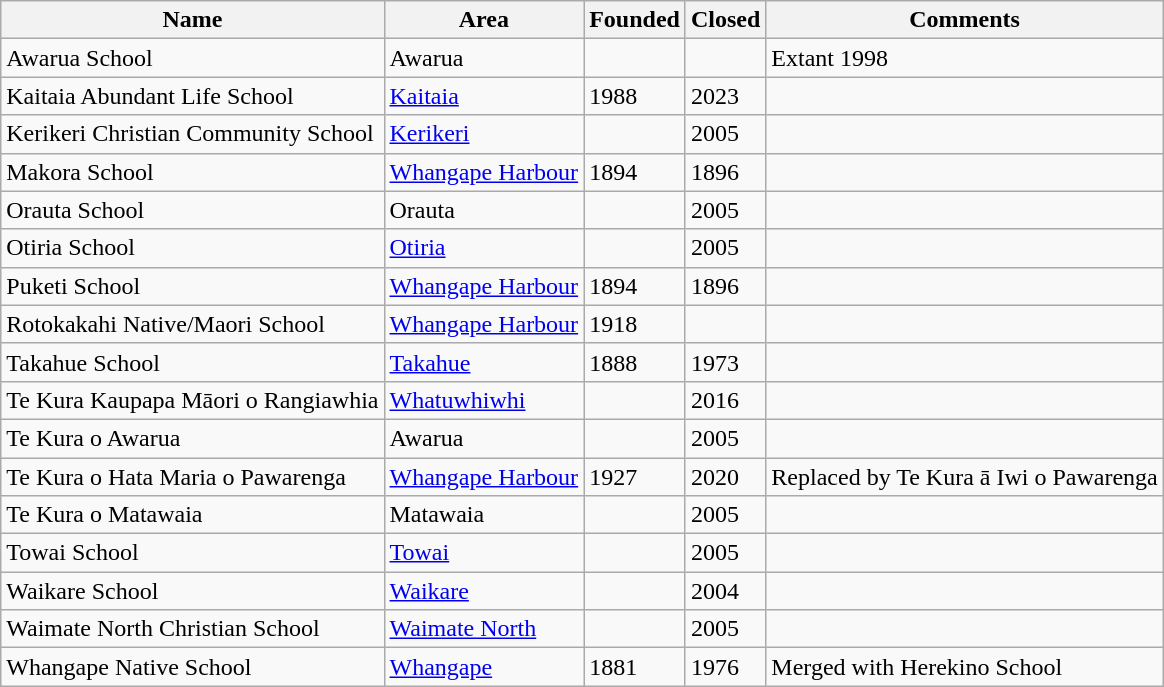<table class="wikitable sortable">
<tr>
<th>Name</th>
<th>Area</th>
<th>Founded</th>
<th>Closed</th>
<th>Comments</th>
</tr>
<tr>
<td>Awarua School</td>
<td>Awarua</td>
<td></td>
<td></td>
<td>Extant 1998</td>
</tr>
<tr>
<td>Kaitaia Abundant Life School</td>
<td><a href='#'>Kaitaia</a></td>
<td>1988</td>
<td>2023</td>
<td></td>
</tr>
<tr>
<td>Kerikeri Christian Community School</td>
<td><a href='#'>Kerikeri</a></td>
<td></td>
<td>2005</td>
<td></td>
</tr>
<tr>
<td>Makora School</td>
<td><a href='#'>Whangape Harbour</a></td>
<td>1894</td>
<td>1896</td>
<td></td>
</tr>
<tr>
<td>Orauta School</td>
<td>Orauta</td>
<td></td>
<td>2005</td>
<td></td>
</tr>
<tr>
<td>Otiria School</td>
<td><a href='#'>Otiria</a></td>
<td></td>
<td>2005</td>
<td></td>
</tr>
<tr>
<td>Puketi School</td>
<td><a href='#'>Whangape Harbour</a></td>
<td>1894</td>
<td>1896</td>
<td></td>
</tr>
<tr>
<td>Rotokakahi Native/Maori School</td>
<td><a href='#'>Whangape Harbour</a></td>
<td>1918</td>
<td></td>
<td></td>
</tr>
<tr>
<td>Takahue School</td>
<td><a href='#'>Takahue</a></td>
<td>1888</td>
<td>1973</td>
<td></td>
</tr>
<tr>
<td>Te Kura Kaupapa Māori o Rangiawhia</td>
<td><a href='#'>Whatuwhiwhi</a></td>
<td></td>
<td>2016</td>
<td></td>
</tr>
<tr>
<td>Te Kura o Awarua</td>
<td>Awarua</td>
<td></td>
<td>2005</td>
<td></td>
</tr>
<tr>
<td>Te Kura o Hata Maria o Pawarenga</td>
<td><a href='#'>Whangape Harbour</a></td>
<td>1927</td>
<td>2020</td>
<td>Replaced by Te Kura ā Iwi o Pawarenga</td>
</tr>
<tr>
<td>Te Kura o Matawaia</td>
<td>Matawaia</td>
<td></td>
<td>2005</td>
<td></td>
</tr>
<tr>
<td>Towai School</td>
<td><a href='#'>Towai</a></td>
<td></td>
<td>2005</td>
<td></td>
</tr>
<tr>
<td>Waikare School</td>
<td><a href='#'>Waikare</a></td>
<td></td>
<td>2004</td>
<td></td>
</tr>
<tr>
<td>Waimate North Christian School</td>
<td><a href='#'>Waimate North</a></td>
<td></td>
<td>2005</td>
<td></td>
</tr>
<tr>
<td>Whangape Native School</td>
<td><a href='#'>Whangape</a></td>
<td>1881</td>
<td>1976</td>
<td>Merged with Herekino School</td>
</tr>
</table>
